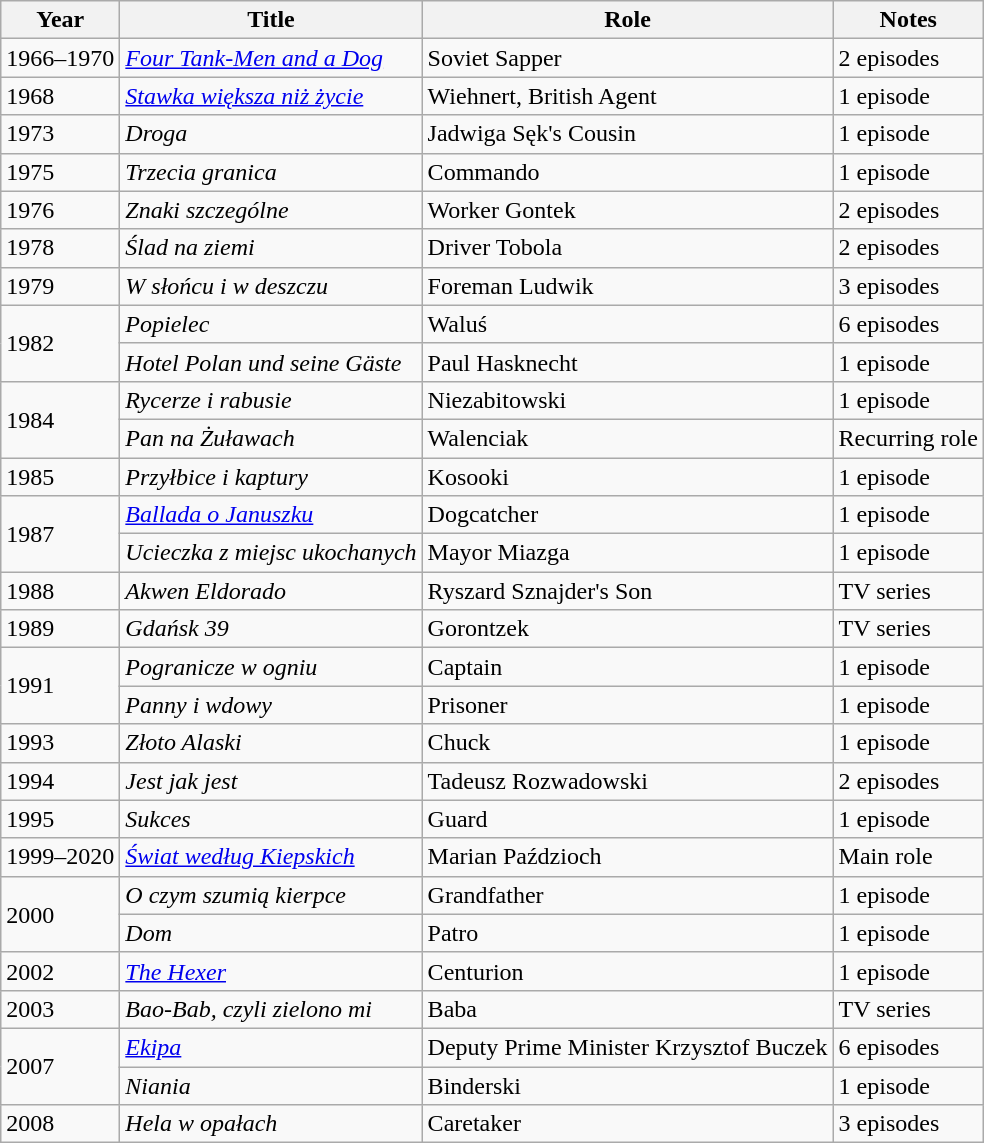<table class="wikitable sortable">
<tr>
<th>Year</th>
<th>Title</th>
<th>Role</th>
<th class="unsortable">Notes</th>
</tr>
<tr>
<td>1966–1970</td>
<td><em><a href='#'>Four Tank-Men and a Dog</a></em></td>
<td>Soviet Sapper</td>
<td>2 episodes</td>
</tr>
<tr>
<td>1968</td>
<td><em><a href='#'>Stawka większa niż życie</a></em></td>
<td>Wiehnert, British Agent</td>
<td>1 episode</td>
</tr>
<tr>
<td>1973</td>
<td><em>Droga</em></td>
<td>Jadwiga Sęk's Cousin</td>
<td>1 episode</td>
</tr>
<tr>
<td>1975</td>
<td><em>Trzecia granica</em></td>
<td>Commando</td>
<td>1 episode</td>
</tr>
<tr>
<td>1976</td>
<td><em>Znaki szczególne</em></td>
<td>Worker Gontek</td>
<td>2 episodes</td>
</tr>
<tr>
<td>1978</td>
<td><em>Ślad na ziemi</em></td>
<td>Driver Tobola</td>
<td>2 episodes</td>
</tr>
<tr>
<td>1979</td>
<td><em>W słońcu i w deszczu</em></td>
<td>Foreman Ludwik</td>
<td>3 episodes</td>
</tr>
<tr>
<td rowspan=2>1982</td>
<td><em>Popielec</em></td>
<td>Waluś</td>
<td>6 episodes</td>
</tr>
<tr>
<td><em>Hotel Polan und seine Gäste</em></td>
<td>Paul Hasknecht</td>
<td>1 episode</td>
</tr>
<tr>
<td rowspan=2>1984</td>
<td><em>Rycerze i rabusie</em></td>
<td>Niezabitowski</td>
<td>1 episode</td>
</tr>
<tr>
<td><em>Pan na Żuławach</em></td>
<td>Walenciak</td>
<td>Recurring role</td>
</tr>
<tr>
<td>1985</td>
<td><em>Przyłbice i kaptury</em></td>
<td>Kosooki</td>
<td>1 episode</td>
</tr>
<tr>
<td rowspan=2>1987</td>
<td><em><a href='#'>Ballada o Januszku</a></em></td>
<td>Dogcatcher</td>
<td>1 episode</td>
</tr>
<tr>
<td><em>Ucieczka z miejsc ukochanych</em></td>
<td>Mayor Miazga</td>
<td>1 episode</td>
</tr>
<tr>
<td>1988</td>
<td><em>Akwen Eldorado</em></td>
<td>Ryszard Sznajder's Son</td>
<td>TV series</td>
</tr>
<tr>
<td>1989</td>
<td><em>Gdańsk 39</em></td>
<td>Gorontzek</td>
<td>TV series</td>
</tr>
<tr>
<td rowspan=2>1991</td>
<td><em>Pogranicze w ogniu</em></td>
<td>Captain</td>
<td>1 episode</td>
</tr>
<tr>
<td><em>Panny i wdowy</em></td>
<td>Prisoner</td>
<td>1 episode</td>
</tr>
<tr>
<td>1993</td>
<td><em>Złoto Alaski</em></td>
<td>Chuck</td>
<td>1 episode</td>
</tr>
<tr>
<td>1994</td>
<td><em>Jest jak jest</em></td>
<td>Tadeusz Rozwadowski</td>
<td>2 episodes</td>
</tr>
<tr>
<td>1995</td>
<td><em>Sukces</em></td>
<td>Guard</td>
<td>1 episode</td>
</tr>
<tr>
<td>1999–2020</td>
<td><em><a href='#'>Świat według Kiepskich</a></em></td>
<td>Marian Paździoch</td>
<td>Main role</td>
</tr>
<tr>
<td rowspan=2>2000</td>
<td><em>O czym szumią kierpce</em></td>
<td>Grandfather</td>
<td>1 episode</td>
</tr>
<tr>
<td><em>Dom</em></td>
<td>Patro</td>
<td>1 episode</td>
</tr>
<tr>
<td>2002</td>
<td><em><a href='#'>The Hexer</a></em></td>
<td>Centurion</td>
<td>1 episode</td>
</tr>
<tr>
<td>2003</td>
<td><em>Bao-Bab, czyli zielono mi</em></td>
<td>Baba</td>
<td>TV series</td>
</tr>
<tr>
<td rowspan=2>2007</td>
<td><em><a href='#'>Ekipa</a></em></td>
<td>Deputy Prime Minister Krzysztof Buczek</td>
<td>6 episodes</td>
</tr>
<tr>
<td><em>Niania</em></td>
<td>Binderski</td>
<td>1 episode</td>
</tr>
<tr>
<td>2008</td>
<td><em>Hela w opałach</em></td>
<td>Caretaker</td>
<td>3 episodes</td>
</tr>
</table>
